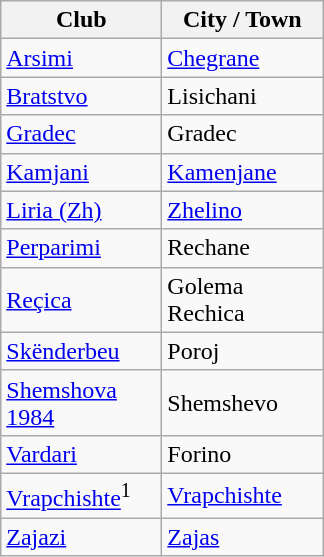<table class="wikitable sortable">
<tr>
<th width="100px">Club</th>
<th width="100px">City / Town</th>
</tr>
<tr>
<td><a href='#'>Arsimi</a></td>
<td><a href='#'>Chegrane</a></td>
</tr>
<tr>
<td><a href='#'>Bratstvo</a></td>
<td>Lisichani</td>
</tr>
<tr>
<td><a href='#'>Gradec</a></td>
<td>Gradec</td>
</tr>
<tr>
<td><a href='#'>Kamjani</a></td>
<td><a href='#'>Kamenjane</a></td>
</tr>
<tr>
<td><a href='#'>Liria (Zh)</a></td>
<td><a href='#'>Zhelino</a></td>
</tr>
<tr>
<td><a href='#'>Perparimi</a></td>
<td>Rechane</td>
</tr>
<tr>
<td><a href='#'>Reçica</a></td>
<td>Golema Rechica</td>
</tr>
<tr>
<td><a href='#'>Skënderbeu</a></td>
<td>Poroj</td>
</tr>
<tr>
<td><a href='#'>Shemshova 1984</a></td>
<td>Shemshevo</td>
</tr>
<tr>
<td><a href='#'>Vardari</a></td>
<td>Forino</td>
</tr>
<tr>
<td><a href='#'>Vrapchishte</a><sup>1</sup></td>
<td><a href='#'>Vrapchishte</a></td>
</tr>
<tr>
<td><a href='#'>Zajazi</a></td>
<td><a href='#'>Zajas</a></td>
</tr>
</table>
